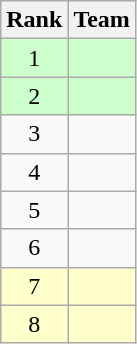<table class=wikitable style="text-align: center;">
<tr>
<th>Rank</th>
<th>Team</th>
</tr>
<tr style="background: #CCFFCC;">
<td>1</td>
<td style="text-align: left;"></td>
</tr>
<tr style="background: #CCFFCC;">
<td>2</td>
<td style="text-align: left;"></td>
</tr>
<tr>
<td>3</td>
<td style="text-align: left;"></td>
</tr>
<tr>
<td>4</td>
<td style="text-align: left;"></td>
</tr>
<tr>
<td>5</td>
<td style="text-align: left;"></td>
</tr>
<tr>
<td>6</td>
<td style="text-align: left;"></td>
</tr>
<tr style="background: #FFFFCC;">
<td>7</td>
<td style="text-align: left;"></td>
</tr>
<tr style="background: #FFFFCC;">
<td>8</td>
<td style="text-align: left;"></td>
</tr>
</table>
